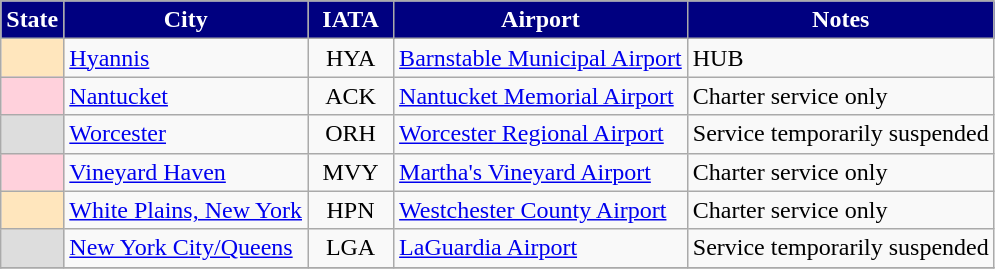<table class="wikitable sortable toccolours">
<tr>
<th style="background:navy; color:white;">State</th>
<th style="background:navy; color:white;">City</th>
<th style="background:navy; color:white; width:50px;">IATA</th>
<th style="background:navy; color:white;">Airport</th>
<th style="background:navy; color:white;">Notes</th>
</tr>
<tr>
<td style="background:#FFE6BD"></td>
<td><a href='#'>Hyannis</a></td>
<td align=center>HYA</td>
<td><a href='#'>Barnstable Municipal Airport</a></td>
<td>HUB</td>
</tr>
<tr>
<td style="background:#FFD1DC"></td>
<td><a href='#'>Nantucket</a></td>
<td align=center>ACK</td>
<td><a href='#'>Nantucket Memorial Airport</a></td>
<td>Charter service only</td>
</tr>
<tr>
<td style="background:#DDDDDD"></td>
<td><a href='#'>Worcester</a></td>
<td align=center>ORH</td>
<td><a href='#'>Worcester Regional Airport</a></td>
<td>Service temporarily suspended</td>
</tr>
<tr>
<td style="background:#FFD1DC"></td>
<td><a href='#'>Vineyard Haven</a></td>
<td align=center>MVY</td>
<td><a href='#'>Martha's Vineyard Airport</a></td>
<td>Charter service only</td>
</tr>
<tr>
<td style="background:#FFE6BD"></td>
<td><a href='#'>White Plains, New York</a></td>
<td align=center>HPN</td>
<td><a href='#'>Westchester County Airport</a></td>
<td>Charter service only</td>
</tr>
<tr>
<td style="background:#DDDDDD"></td>
<td><a href='#'>New York City/Queens</a></td>
<td align=center>LGA</td>
<td><a href='#'>LaGuardia Airport</a></td>
<td>Service temporarily suspended</td>
</tr>
<tr>
</tr>
</table>
